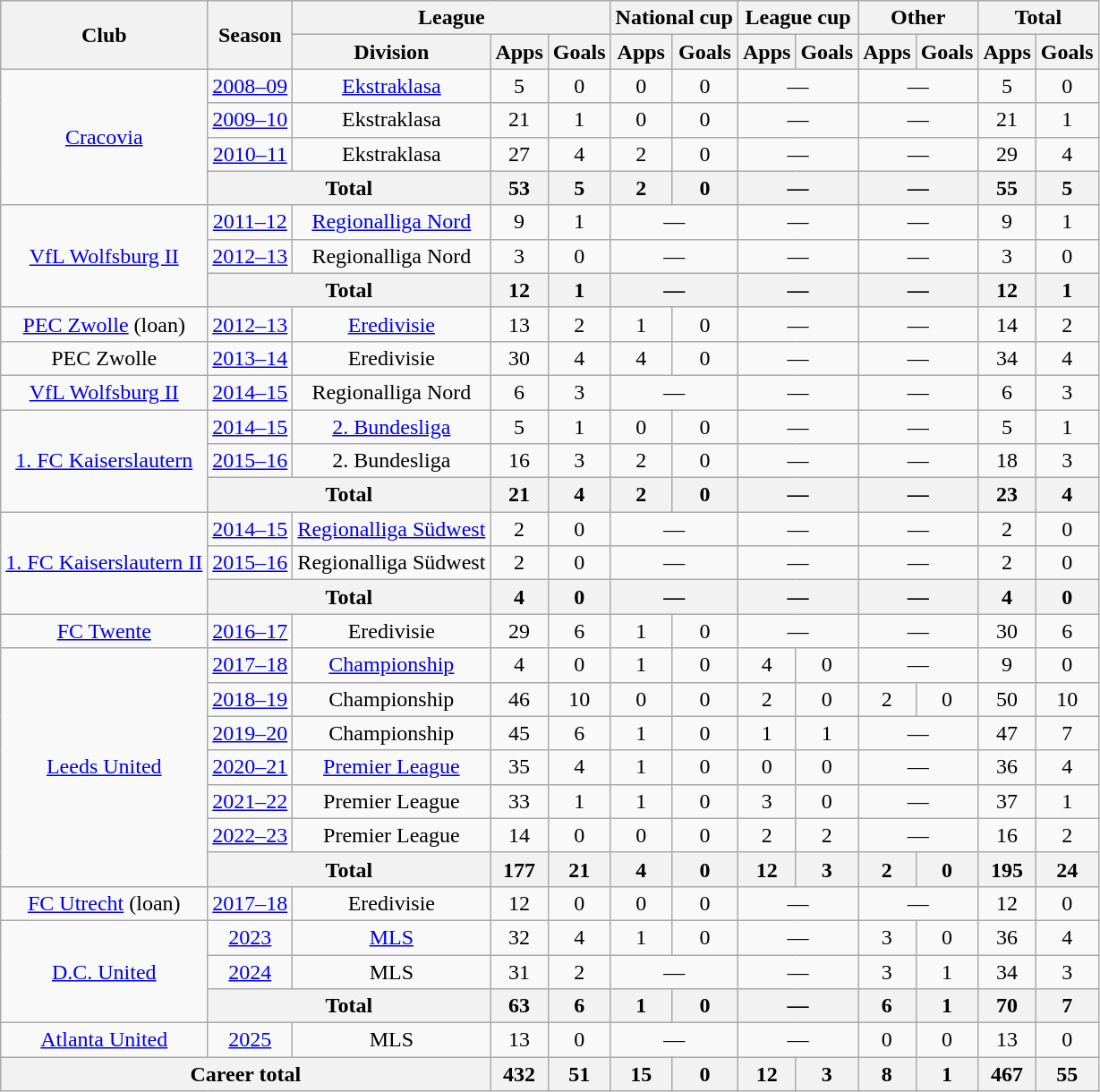<table class="wikitable" style="text-align:center">
<tr>
<th rowspan="2">Club</th>
<th rowspan="2">Season</th>
<th colspan="3">League</th>
<th colspan="2">National cup</th>
<th colspan="2">League cup</th>
<th colspan="2">Other</th>
<th colspan="2">Total</th>
</tr>
<tr>
<th>Division</th>
<th>Apps</th>
<th>Goals</th>
<th>Apps</th>
<th>Goals</th>
<th>Apps</th>
<th>Goals</th>
<th>Apps</th>
<th>Goals</th>
<th>Apps</th>
<th>Goals</th>
</tr>
<tr>
<td rowspan="4"><a href='#'>Cracovia</a></td>
<td><a href='#'>2008–09</a></td>
<td><a href='#'>Ekstraklasa</a></td>
<td>5</td>
<td>0</td>
<td>0</td>
<td>0</td>
<td colspan="2">—</td>
<td colspan="2">—</td>
<td>5</td>
<td>0</td>
</tr>
<tr>
<td><a href='#'>2009–10</a></td>
<td>Ekstraklasa</td>
<td>21</td>
<td>1</td>
<td>0</td>
<td>0</td>
<td colspan="2">—</td>
<td colspan="2">—</td>
<td>21</td>
<td>1</td>
</tr>
<tr>
<td><a href='#'>2010–11</a></td>
<td>Ekstraklasa</td>
<td>27</td>
<td>4</td>
<td>2</td>
<td>0</td>
<td colspan="2">—</td>
<td colspan="2">—</td>
<td>29</td>
<td>4</td>
</tr>
<tr>
<th colspan="2">Total</th>
<th>53</th>
<th>5</th>
<th>2</th>
<th>0</th>
<th colspan="2">—</th>
<th colspan="2">—</th>
<th>55</th>
<th>5</th>
</tr>
<tr>
<td rowspan="3"><a href='#'>VfL Wolfsburg II</a></td>
<td><a href='#'>2011–12</a></td>
<td><a href='#'>Regionalliga Nord</a></td>
<td>9</td>
<td>1</td>
<td colspan="2">—</td>
<td colspan="2">—</td>
<td colspan="2">—</td>
<td>9</td>
<td>1</td>
</tr>
<tr>
<td><a href='#'>2012–13</a></td>
<td>Regionalliga Nord</td>
<td>3</td>
<td>0</td>
<td colspan="2">—</td>
<td colspan="2">—</td>
<td colspan="2">—</td>
<td>3</td>
<td>0</td>
</tr>
<tr>
<th colspan="2">Total</th>
<th>12</th>
<th>1</th>
<th colspan="2">—</th>
<th colspan="2">—</th>
<th colspan="2">—</th>
<th>12</th>
<th>1</th>
</tr>
<tr>
<td><a href='#'>PEC Zwolle</a> (loan)</td>
<td><a href='#'>2012–13</a></td>
<td><a href='#'>Eredivisie</a></td>
<td>13</td>
<td>2</td>
<td>1</td>
<td>0</td>
<td colspan="2">—</td>
<td colspan="2">—</td>
<td>14</td>
<td>2</td>
</tr>
<tr>
<td>PEC Zwolle</td>
<td><a href='#'>2013–14</a></td>
<td>Eredivisie</td>
<td>30</td>
<td>4</td>
<td>4</td>
<td>0</td>
<td colspan="2">—</td>
<td colspan="2">—</td>
<td>34</td>
<td>4</td>
</tr>
<tr>
<td><a href='#'>VfL Wolfsburg II</a></td>
<td><a href='#'>2014–15</a></td>
<td>Regionalliga Nord</td>
<td>6</td>
<td>3</td>
<td colspan="2">—</td>
<td colspan="2">—</td>
<td colspan="2">—</td>
<td>6</td>
<td>3</td>
</tr>
<tr>
<td rowspan="3"><a href='#'>1. FC Kaiserslautern</a></td>
<td><a href='#'>2014–15</a></td>
<td><a href='#'>2. Bundesliga</a></td>
<td>5</td>
<td>1</td>
<td>0</td>
<td>0</td>
<td colspan="2">—</td>
<td colspan="2">—</td>
<td>5</td>
<td>1</td>
</tr>
<tr>
<td><a href='#'>2015–16</a></td>
<td>2. Bundesliga</td>
<td>16</td>
<td>3</td>
<td>2</td>
<td>0</td>
<td colspan="2">—</td>
<td colspan="2">—</td>
<td>18</td>
<td>3</td>
</tr>
<tr>
<th colspan="2">Total</th>
<th>21</th>
<th>4</th>
<th>2</th>
<th>0</th>
<th colspan="2">—</th>
<th colspan="2">—</th>
<th>23</th>
<th>4</th>
</tr>
<tr>
<td rowspan="3"><a href='#'>1. FC Kaiserslautern II</a></td>
<td><a href='#'>2014–15</a></td>
<td><a href='#'>Regionalliga Südwest</a></td>
<td>2</td>
<td>0</td>
<td colspan="2">—</td>
<td colspan="2">—</td>
<td colspan="2">—</td>
<td>2</td>
<td>0</td>
</tr>
<tr>
<td><a href='#'>2015–16</a></td>
<td>Regionalliga Südwest</td>
<td>2</td>
<td>0</td>
<td colspan="2">—</td>
<td colspan="2">—</td>
<td colspan="2">—</td>
<td>2</td>
<td>0</td>
</tr>
<tr>
<th colspan="2">Total</th>
<th>4</th>
<th>0</th>
<th colspan="2">—</th>
<th colspan="2">—</th>
<th colspan="2">—</th>
<th>4</th>
<th>0</th>
</tr>
<tr>
<td><a href='#'>FC Twente</a></td>
<td><a href='#'>2016–17</a></td>
<td>Eredivisie</td>
<td>29</td>
<td>6</td>
<td>1</td>
<td>0</td>
<td colspan="2">—</td>
<td colspan="2">—</td>
<td>30</td>
<td>6</td>
</tr>
<tr>
<td rowspan="7"><a href='#'>Leeds United</a></td>
<td><a href='#'>2017–18</a></td>
<td><a href='#'>Championship</a></td>
<td>4</td>
<td>0</td>
<td>1</td>
<td>0</td>
<td>4</td>
<td>0</td>
<td colspan="2">—</td>
<td>9</td>
<td>0</td>
</tr>
<tr>
<td><a href='#'>2018–19</a></td>
<td>Championship</td>
<td>46</td>
<td>10</td>
<td>0</td>
<td>0</td>
<td>2</td>
<td>0</td>
<td>2</td>
<td>0</td>
<td>50</td>
<td>10</td>
</tr>
<tr>
<td><a href='#'>2019–20</a></td>
<td>Championship</td>
<td>45</td>
<td>6</td>
<td>1</td>
<td>0</td>
<td>1</td>
<td>1</td>
<td colspan="2">—</td>
<td>47</td>
<td>7</td>
</tr>
<tr>
<td><a href='#'>2020–21</a></td>
<td><a href='#'>Premier League</a></td>
<td>35</td>
<td>4</td>
<td>1</td>
<td>0</td>
<td>0</td>
<td>0</td>
<td colspan="2">—</td>
<td>36</td>
<td>4</td>
</tr>
<tr>
<td><a href='#'>2021–22</a></td>
<td>Premier League</td>
<td>33</td>
<td>1</td>
<td>1</td>
<td>0</td>
<td>3</td>
<td>0</td>
<td colspan="2">—</td>
<td>37</td>
<td>1</td>
</tr>
<tr>
<td><a href='#'>2022–23</a></td>
<td>Premier League</td>
<td>14</td>
<td>0</td>
<td>0</td>
<td>0</td>
<td>2</td>
<td>2</td>
<td colspan="2">—</td>
<td>16</td>
<td>2</td>
</tr>
<tr>
<th colspan="2">Total</th>
<th>177</th>
<th>21</th>
<th>4</th>
<th>0</th>
<th>12</th>
<th>3</th>
<th>2</th>
<th>0</th>
<th>195</th>
<th>24</th>
</tr>
<tr>
<td><a href='#'>FC Utrecht</a> (loan)</td>
<td><a href='#'>2017–18</a></td>
<td>Eredivisie</td>
<td>12</td>
<td>0</td>
<td>0</td>
<td>0</td>
<td colspan="2">—</td>
<td colspan="2">—</td>
<td>12</td>
<td>0</td>
</tr>
<tr>
<td rowspan="3"><a href='#'>D.C. United</a></td>
<td><a href='#'>2023</a></td>
<td><a href='#'>MLS</a></td>
<td>32</td>
<td>4</td>
<td>1</td>
<td>0</td>
<td colspan="2">—</td>
<td>3</td>
<td>0</td>
<td>36</td>
<td>4</td>
</tr>
<tr>
<td><a href='#'>2024</a></td>
<td>MLS</td>
<td>31</td>
<td>2</td>
<td colspan="2">—</td>
<td colspan="2">—</td>
<td>3</td>
<td>1</td>
<td>34</td>
<td>3</td>
</tr>
<tr>
<th colspan="2">Total</th>
<th>63</th>
<th>6</th>
<th>1</th>
<th>0</th>
<th colspan="2">—</th>
<th>6</th>
<th>1</th>
<th>70</th>
<th>7</th>
</tr>
<tr>
<td><a href='#'>Atlanta United</a></td>
<td><a href='#'>2025</a></td>
<td>MLS</td>
<td>13</td>
<td>0</td>
<td colspan="2">—</td>
<td colspan="2">—</td>
<td>0</td>
<td>0</td>
<td>13</td>
<td>0</td>
</tr>
<tr>
<th colspan="3">Career total</th>
<th>432</th>
<th>51</th>
<th>15</th>
<th>0</th>
<th>12</th>
<th>3</th>
<th>8</th>
<th>1</th>
<th>467</th>
<th>55</th>
</tr>
</table>
